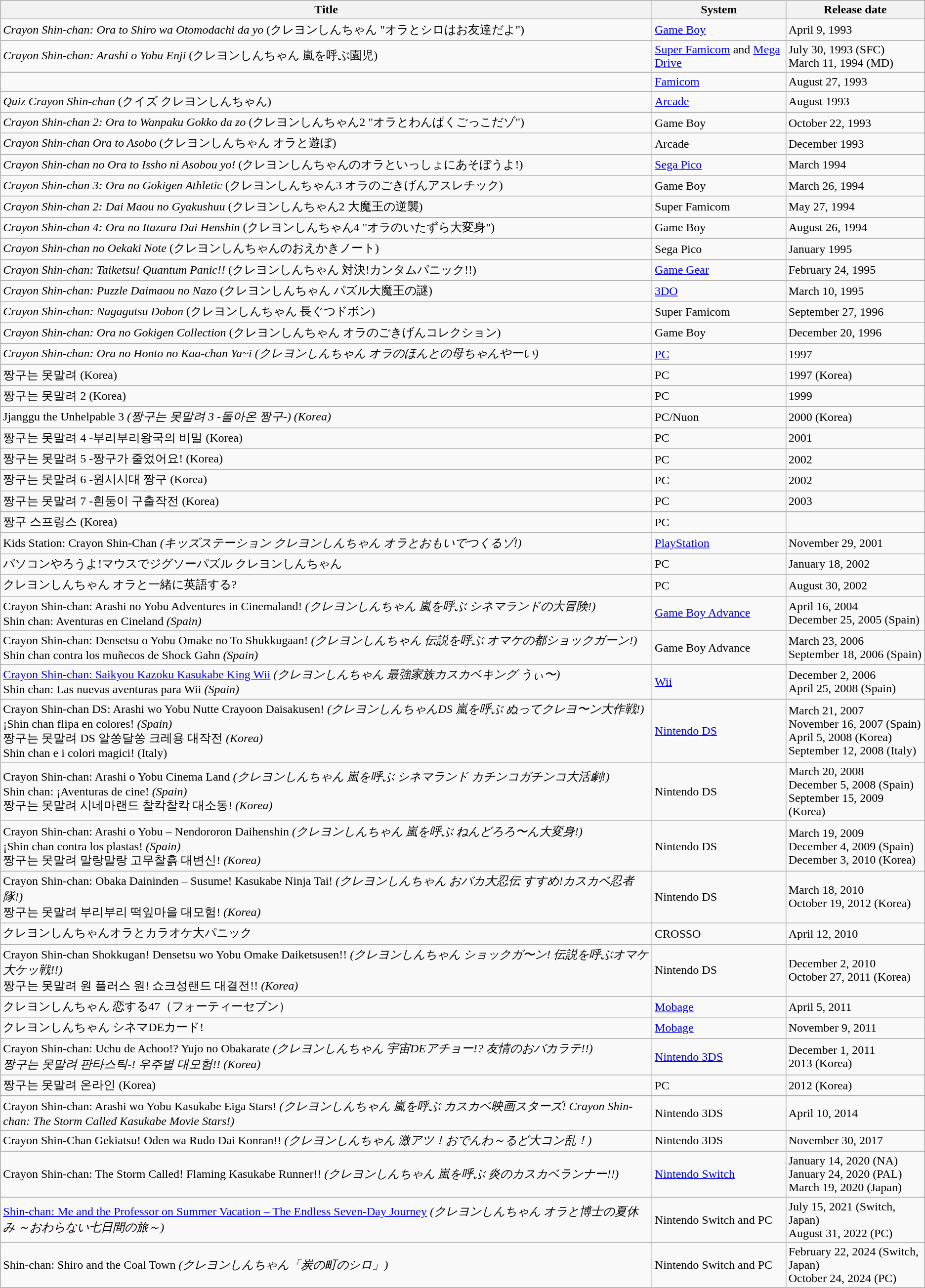<table class="wikitable sortable">
<tr>
<th>Title</th>
<th>System</th>
<th>Release date</th>
</tr>
<tr>
<td><em>Crayon Shin-chan: Ora to Shiro wa Otomodachi da yo</em> (クレヨンしんちゃん "オラとシロはお友達だよ")</td>
<td><a href='#'>Game Boy</a></td>
<td>April 9, 1993</td>
</tr>
<tr>
<td><em>Crayon Shin-chan: Arashi o Yobu Enji</em> (クレヨンしんちゃん 嵐を呼ぶ園児)</td>
<td><a href='#'>Super Famicom</a> and <a href='#'>Mega Drive</a></td>
<td>July 30, 1993 (SFC)<br>March 11, 1994 (MD)</td>
</tr>
<tr>
<td></td>
<td><a href='#'>Famicom</a></td>
<td>August 27, 1993</td>
</tr>
<tr>
<td><em>Quiz Crayon Shin-chan</em> (クイズ クレヨンしんちゃん)</td>
<td><a href='#'>Arcade</a></td>
<td>August 1993</td>
</tr>
<tr>
<td><em>Crayon Shin-chan 2: Ora to Wanpaku Gokko da zo</em> (クレヨンしんちゃん2 "オラとわんぱくごっこだゾ")</td>
<td>Game Boy</td>
<td>October 22, 1993</td>
</tr>
<tr>
<td><em>Crayon Shin-chan Ora to Asobo</em> (クレヨンしんちゃん オラと遊ぼ)</td>
<td>Arcade</td>
<td>December 1993</td>
</tr>
<tr>
<td><em>Crayon Shin-chan no Ora to Issho ni Asobou yo!</em> (クレヨンしんちゃんのオラといっしょにあそぼうよ!)</td>
<td><a href='#'>Sega Pico</a></td>
<td>March 1994</td>
</tr>
<tr>
<td><em>Crayon Shin-chan 3: Ora no Gokigen Athletic</em> (クレヨンしんちゃん3 オラのごきげんアスレチック)</td>
<td>Game Boy</td>
<td>March 26, 1994</td>
</tr>
<tr>
<td><em>Crayon Shin-chan 2: Dai Maou no Gyakushuu</em> (クレヨンしんちゃん2 大魔王の逆襲)</td>
<td>Super Famicom</td>
<td>May 27, 1994</td>
</tr>
<tr>
<td><em>Crayon Shin-chan 4: Ora no Itazura Dai Henshin</em> (クレヨンしんちゃん4 "オラのいたずら大変身")</td>
<td>Game Boy</td>
<td>August 26, 1994</td>
</tr>
<tr>
<td><em>Crayon Shin-chan no Oekaki Note</em> (クレヨンしんちゃんのおえかきノート)</td>
<td>Sega Pico</td>
<td>January 1995</td>
</tr>
<tr>
<td><em>Crayon Shin-chan: Taiketsu! Quantum Panic!!</em> (クレヨンしんちゃん 対決!カンタムパニック!!)</td>
<td><a href='#'>Game Gear</a></td>
<td>February 24, 1995</td>
</tr>
<tr>
<td><em>Crayon Shin-chan: Puzzle Daimaou no Nazo</em> (クレヨンしんちゃん パズル大魔王の謎)</td>
<td><a href='#'>3DO</a></td>
<td>March 10, 1995</td>
</tr>
<tr>
<td><em>Crayon Shin-chan: Nagagutsu Dobon</em> (クレヨンしんちゃん 長ぐつドボン)</td>
<td>Super Famicom</td>
<td>September 27, 1996</td>
</tr>
<tr>
<td><em>Crayon Shin-chan: Ora no Gokigen Collection</em> (クレヨンしんちゃん オラのごきげんコレクション)</td>
<td>Game Boy</td>
<td>December 20, 1996</td>
</tr>
<tr>
<td><em>Crayon Shin-chan: Ora no Honto no Kaa-chan Ya~i (クレヨンしんちゃん オラのほんとの母ちゃんやーい)</td>
<td><a href='#'>PC</a></td>
<td>1997</td>
</tr>
<tr>
<td>짱구는 못말려 (Korea)</td>
<td>PC</td>
<td>1997 (Korea)</td>
</tr>
<tr>
<td>짱구는 못말려 2 (Korea)</td>
<td>PC</td>
<td>1999</td>
</tr>
<tr>
<td></em>Jjanggu the Unhelpable 3<em> (짱구는 못말려 3 -돌아온 짱구-) (Korea)</td>
<td>PC/Nuon</td>
<td>2000 (Korea)</td>
</tr>
<tr>
<td>짱구는 못말려 4 -부리부리왕국의 비밀 (Korea)</td>
<td>PC</td>
<td>2001</td>
</tr>
<tr>
<td>짱구는 못말려 5 -짱구가 줄었어요! (Korea)</td>
<td>PC</td>
<td>2002</td>
</tr>
<tr>
<td>짱구는 못말려 6 -원시시대 짱구 (Korea)</td>
<td>PC</td>
<td>2002</td>
</tr>
<tr>
<td>짱구는 못말려 7 -흰둥이 구출작전 (Korea)</td>
<td>PC</td>
<td>2003</td>
</tr>
<tr>
<td>짱구 스프링스 (Korea)</td>
<td>PC</td>
<td></td>
</tr>
<tr>
<td></em>Kids Station: Crayon Shin-Chan<em> (キッズステーション クレヨンしんちゃん オラとおもいでつくるゾ!)</td>
<td><a href='#'>PlayStation</a></td>
<td>November 29, 2001</td>
</tr>
<tr>
<td>パソコンやろうよ!マウスでジグソーパズル クレヨンしんちゃん</td>
<td>PC</td>
<td>January 18, 2002</td>
</tr>
<tr>
<td>クレヨンしんちゃん オラと一緒に英語する?</td>
<td>PC</td>
<td>August 30, 2002</td>
</tr>
<tr>
<td></em>Crayon Shin-chan: Arashi no Yobu Adventures in Cinemaland!<em> (クレヨンしんちゃん 嵐を呼ぶ シネマランドの大冒険!)<br></em>Shin chan: Aventuras en Cineland<em> (Spain)</td>
<td><a href='#'>Game Boy Advance</a></td>
<td>April 16, 2004<br>December 25, 2005 (Spain)</td>
</tr>
<tr>
<td></em>Crayon Shin-chan: Densetsu o Yobu Omake no To Shukkugaan!<em> (クレヨンしんちゃん 伝説を呼ぶ オマケの都ショックガーン!)<br></em>Shin chan contra los muñecos de Shock Gahn<em> (Spain)</td>
<td>Game Boy Advance</td>
<td>March 23, 2006<br>September 18, 2006 (Spain)</td>
</tr>
<tr>
<td></em><a href='#'>Crayon Shin-chan: Saikyou Kazoku Kasukabe King Wii</a><em> (クレヨンしんちゃん 最強家族カスカベキング うぃ〜)<br></em>Shin chan: Las nuevas aventuras para Wii<em> (Spain)</td>
<td><a href='#'>Wii</a></td>
<td>December 2, 2006<br>April 25, 2008 (Spain)</td>
</tr>
<tr>
<td></em>Crayon Shin-chan DS: Arashi wo Yobu Nutte Crayoon Daisakusen!<em> (クレヨンしんちゃんDS 嵐を呼ぶ ぬってクレヨ〜ン大作戦!)<br></em>¡Shin chan flipa en colores!<em> (Spain)<br></em>짱구는 못말려 DS 알쏭달쏭 크레용 대작전<em> (Korea)<br></em>Shin chan e i colori magici! (Italy)<em></td>
<td><a href='#'>Nintendo DS</a></td>
<td>March 21, 2007<br>November 16, 2007 (Spain)<br>April 5, 2008 (Korea)<br>September 12, 2008 (Italy)</td>
</tr>
<tr>
<td></em>Crayon Shin-chan: Arashi o Yobu Cinema Land<em> (クレヨンしんちゃん 嵐を呼ぶ シネマランド カチンコガチンコ大活劇!)<br></em>Shin chan: ¡Aventuras de cine!<em> (Spain)<br></em>짱구는 못말려 시네마랜드 찰칵찰칵 대소동!<em> (Korea)</td>
<td>Nintendo DS</td>
<td>March 20, 2008<br>December 5, 2008 (Spain)<br>September 15, 2009 (Korea)</td>
</tr>
<tr>
<td></em>Crayon Shin-chan: Arashi o Yobu – Nendororon Daihenshin<em> (クレヨンしんちゃん 嵐を呼ぶ ねんどろろ〜ん大変身!)<br></em>¡Shin chan contra los plastas!<em> (Spain)<br></em>짱구는 못말려 말랑말랑 고무찰흙 대변신!<em> (Korea)</td>
<td>Nintendo DS</td>
<td>March 19, 2009<br>December 4, 2009 (Spain)<br>December 3, 2010 (Korea)</td>
</tr>
<tr>
<td></em>Crayon Shin-chan: Obaka Daininden – Susume! Kasukabe Ninja Tai!<em> (クレヨンしんちゃん おバカ大忍伝 すすめ!カスカベ忍者隊!)<br></em>짱구는 못말려 부리부리 떡잎마을 대모험!<em> (Korea)</td>
<td>Nintendo DS</td>
<td>March 18, 2010<br>October 19, 2012 (Korea)</td>
</tr>
<tr>
<td>クレヨンしんちゃんオラとカラオケ大パニック</td>
<td>CROSSO</td>
<td>April 12, 2010</td>
</tr>
<tr>
<td></em>Crayon Shin-chan Shokkugan! Densetsu wo Yobu Omake Daiketsusen!!<em> (クレヨンしんちゃん ショックガ〜ン! 伝説を呼ぶオマケ大ケッ戦!!)<br></em>짱구는 못말려 원 플러스 원! 쇼크성랜드 대결전!! <em> (Korea)</td>
<td>Nintendo DS</td>
<td>December 2, 2010<br>October 27, 2011 (Korea)</td>
</tr>
<tr>
<td>クレヨンしんちゃん 恋する47（フォーティーセブン）</td>
<td><a href='#'>Mobage</a></td>
<td>April 5, 2011</td>
</tr>
<tr>
<td>クレヨンしんちゃん シネマDEカード!</td>
<td><a href='#'>Mobage</a></td>
<td>November 9, 2011</td>
</tr>
<tr>
<td></em>Crayon Shin-chan: Uchu de Achoo!? Yujo no Obakarate<em> (クレヨンしんちゃん 宇宙DEアチョー!? 友情のおバカラテ!!)<br>짱구는 못말려 판타스틱-! 우주별 대모험!! (Korea)</td>
<td><a href='#'>Nintendo 3DS</a></td>
<td>December 1, 2011<br>2013 (Korea)</td>
</tr>
<tr>
<td>짱구는 못말려 온라인 (Korea)</td>
<td>PC</td>
<td>2012 (Korea)</td>
</tr>
<tr>
<td></em>Crayon Shin-chan: Arashi wo Yobu Kasukabe Eiga Stars!<em> (クレヨンしんちゃん 嵐を呼ぶ カスカベ映画スターズ! Crayon Shin-chan: The Storm Called Kasukabe Movie Stars!)</td>
<td>Nintendo 3DS</td>
<td>April 10, 2014</td>
</tr>
<tr>
<td></em>Crayon Shin-Chan Gekiatsu! Oden wa Rudo Dai Konran!!<em> (クレヨンしんちゃん 激アツ！おでんわ～るど大コン乱！)</td>
<td>Nintendo 3DS</td>
<td>November 30, 2017</td>
</tr>
<tr>
<td></em>Crayon Shin-chan: The Storm Called! Flaming Kasukabe Runner!!<em> (クレヨンしんちゃん 嵐を呼ぶ 炎のカスカベランナー!!)</td>
<td><a href='#'>Nintendo Switch</a></td>
<td>January 14, 2020 (NA)<br>January 24, 2020 (PAL)<br>March 19, 2020 (Japan)</td>
</tr>
<tr>
<td></em><a href='#'>Shin-chan: Me and the Professor on Summer Vacation – The Endless Seven-Day Journey</a><em> (クレヨンしんちゃん オラと博士の夏休み ～おわらない七日間の旅～)</td>
<td>Nintendo Switch and PC</td>
<td>July 15, 2021 (Switch, Japan)<br>August 31, 2022 (PC)</td>
</tr>
<tr>
<td></em>Shin-chan: Shiro and the Coal Town<em> (クレヨンしんちゃん「炭の町のシロ」)</td>
<td>Nintendo Switch and PC</td>
<td>February 22, 2024 (Switch, Japan)<br>October 24, 2024 (PC)</td>
</tr>
</table>
